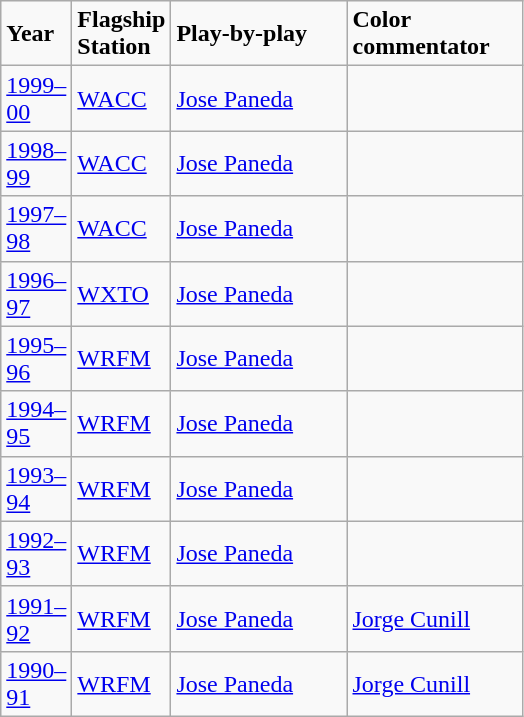<table class="wikitable">
<tr>
<td width="40"><strong>Year</strong></td>
<td width="40"><strong>Flagship Station</strong></td>
<td width="110"><strong>Play-by-play</strong></td>
<td width="110"><strong>Color commentator</strong></td>
</tr>
<tr>
<td><a href='#'>1999–00</a></td>
<td><a href='#'>WACC</a></td>
<td><a href='#'>Jose Paneda</a></td>
<td></td>
</tr>
<tr>
<td><a href='#'>1998–99</a></td>
<td><a href='#'>WACC</a></td>
<td><a href='#'>Jose Paneda</a></td>
<td></td>
</tr>
<tr>
<td><a href='#'>1997–98</a></td>
<td><a href='#'>WACC</a></td>
<td><a href='#'>Jose Paneda</a></td>
<td></td>
</tr>
<tr>
<td><a href='#'>1996–97</a></td>
<td><a href='#'>WXTO</a></td>
<td><a href='#'>Jose Paneda</a></td>
<td></td>
</tr>
<tr>
<td><a href='#'>1995–96</a></td>
<td><a href='#'>WRFM</a></td>
<td><a href='#'>Jose Paneda</a></td>
<td></td>
</tr>
<tr>
<td><a href='#'>1994–95</a></td>
<td><a href='#'>WRFM</a></td>
<td><a href='#'>Jose Paneda</a></td>
<td></td>
</tr>
<tr>
<td><a href='#'>1993–94</a></td>
<td><a href='#'>WRFM</a></td>
<td><a href='#'>Jose Paneda</a></td>
<td></td>
</tr>
<tr>
<td><a href='#'>1992–93</a></td>
<td><a href='#'>WRFM</a></td>
<td><a href='#'>Jose Paneda</a></td>
<td></td>
</tr>
<tr>
<td><a href='#'>1991–92</a></td>
<td><a href='#'>WRFM</a></td>
<td><a href='#'>Jose Paneda</a></td>
<td><a href='#'>Jorge Cunill</a></td>
</tr>
<tr>
<td><a href='#'>1990–91</a></td>
<td><a href='#'>WRFM</a></td>
<td><a href='#'>Jose Paneda</a></td>
<td><a href='#'>Jorge Cunill</a></td>
</tr>
</table>
